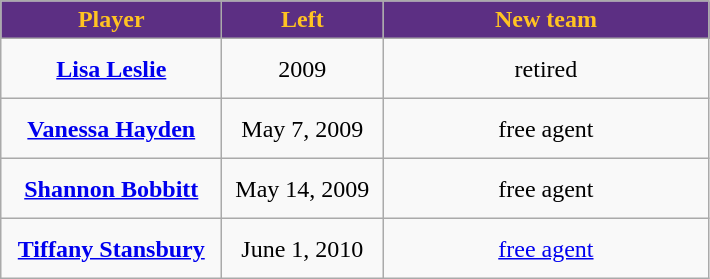<table class="wikitable" style="text-align: center">
<tr align="center"  bgcolor="#dddddd">
<td style="background:#5c2f83;color:#FFC322; width:140px"><strong>Player</strong></td>
<td style="background:#5c2f83;color:#FFC322; width:100px"><strong>Left</strong></td>
<td style="background:#5c2f83;color:#FFC322; width:210px"><strong>New team</strong></td>
</tr>
<tr style="height:40px">
<td><strong><a href='#'>Lisa Leslie</a></strong></td>
<td>2009</td>
<td>retired</td>
</tr>
<tr style="height:40px">
<td><strong><a href='#'>Vanessa Hayden</a></strong></td>
<td>May 7, 2009</td>
<td>free agent</td>
</tr>
<tr style="height:40px">
<td><strong><a href='#'>Shannon Bobbitt</a></strong></td>
<td>May 14, 2009</td>
<td>free agent</td>
</tr>
<tr style="height:40px">
<td><strong><a href='#'>Tiffany Stansbury</a></strong></td>
<td>June 1, 2010</td>
<td><a href='#'>free agent</a></td>
</tr>
</table>
